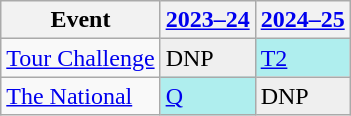<table class="wikitable" border="1">
<tr>
<th>Event</th>
<th><a href='#'>2023–24</a></th>
<th><a href='#'>2024–25</a></th>
</tr>
<tr>
<td><a href='#'>Tour Challenge</a></td>
<td style="background:#EFEFEF;">DNP</td>
<td style="background:#afeeee;"><a href='#'>T2</a></td>
</tr>
<tr>
<td><a href='#'>The National</a></td>
<td style="background:#afeeee;"><a href='#'>Q</a></td>
<td style="background:#EFEFEF;">DNP</td>
</tr>
</table>
